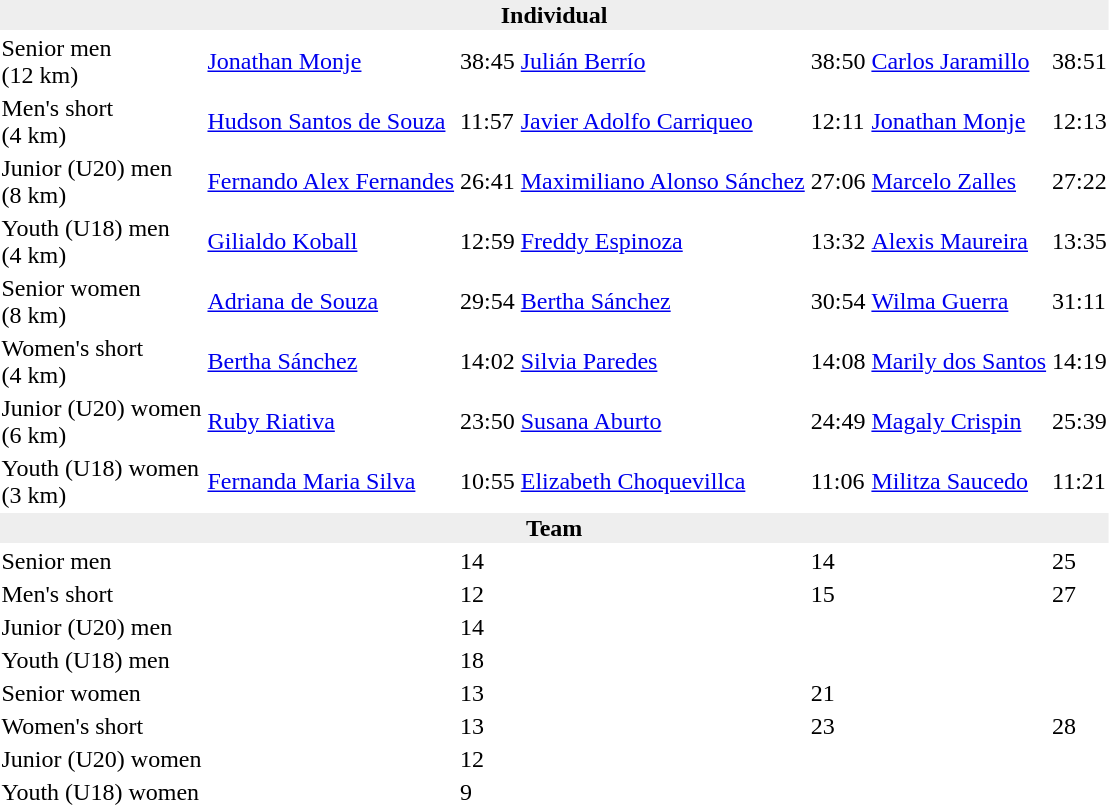<table>
<tr>
<td colspan=7 bgcolor=#eeeeee style=text-align:center;><strong>Individual</strong></td>
</tr>
<tr>
<td>Senior men<br>(12 km)</td>
<td><a href='#'>Jonathan Monje</a><br></td>
<td>38:45</td>
<td><a href='#'>Julián Berrío</a><br></td>
<td>38:50</td>
<td><a href='#'>Carlos Jaramillo</a><br></td>
<td>38:51</td>
</tr>
<tr>
<td>Men's short<br>(4 km)</td>
<td><a href='#'>Hudson Santos de Souza</a><br></td>
<td>11:57</td>
<td><a href='#'>Javier Adolfo Carriqueo</a><br></td>
<td>12:11</td>
<td><a href='#'>Jonathan Monje</a><br></td>
<td>12:13</td>
</tr>
<tr>
<td>Junior (U20) men<br>(8 km)</td>
<td><a href='#'>Fernando Alex Fernandes</a><br></td>
<td>26:41</td>
<td><a href='#'>Maximiliano Alonso Sánchez</a><br></td>
<td>27:06</td>
<td><a href='#'>Marcelo Zalles</a><br></td>
<td>27:22</td>
</tr>
<tr>
<td>Youth (U18) men<br>(4 km)</td>
<td><a href='#'>Gilialdo Koball</a><br></td>
<td>12:59</td>
<td><a href='#'>Freddy Espinoza</a><br></td>
<td>13:32</td>
<td><a href='#'>Alexis Maureira</a><br></td>
<td>13:35</td>
</tr>
<tr>
<td>Senior women<br>(8 km)</td>
<td><a href='#'>Adriana de Souza</a><br></td>
<td>29:54</td>
<td><a href='#'>Bertha Sánchez</a><br></td>
<td>30:54</td>
<td><a href='#'>Wilma Guerra</a><br></td>
<td>31:11</td>
</tr>
<tr>
<td>Women's short<br>(4 km)</td>
<td><a href='#'>Bertha Sánchez</a><br></td>
<td>14:02</td>
<td><a href='#'>Silvia Paredes</a><br></td>
<td>14:08</td>
<td><a href='#'>Marily dos Santos</a><br></td>
<td>14:19</td>
</tr>
<tr>
<td>Junior (U20) women<br>(6 km)</td>
<td><a href='#'>Ruby Riativa</a><br></td>
<td>23:50</td>
<td><a href='#'>Susana Aburto</a><br></td>
<td>24:49</td>
<td><a href='#'>Magaly Crispin</a><br></td>
<td>25:39</td>
</tr>
<tr>
<td>Youth (U18) women<br>(3 km)</td>
<td><a href='#'>Fernanda Maria Silva</a><br></td>
<td>10:55</td>
<td><a href='#'>Elizabeth Choquevillca</a><br></td>
<td>11:06</td>
<td><a href='#'>Militza Saucedo</a><br></td>
<td>11:21</td>
</tr>
<tr>
<td colspan=7 bgcolor=#eeeeee style=text-align:center;><strong>Team</strong></td>
</tr>
<tr>
<td>Senior men</td>
<td></td>
<td>14</td>
<td></td>
<td>14</td>
<td></td>
<td>25</td>
</tr>
<tr>
<td>Men's short</td>
<td></td>
<td>12</td>
<td></td>
<td>15</td>
<td></td>
<td>27</td>
</tr>
<tr>
<td>Junior (U20) men</td>
<td></td>
<td>14</td>
<td></td>
<td></td>
<td></td>
<td></td>
</tr>
<tr>
<td>Youth (U18) men</td>
<td></td>
<td>18</td>
<td></td>
<td></td>
<td></td>
<td></td>
</tr>
<tr>
<td>Senior women</td>
<td></td>
<td>13</td>
<td></td>
<td>21</td>
<td></td>
<td></td>
</tr>
<tr>
<td>Women's short</td>
<td></td>
<td>13</td>
<td></td>
<td>23</td>
<td></td>
<td>28</td>
</tr>
<tr>
<td>Junior (U20) women</td>
<td></td>
<td>12</td>
<td></td>
<td></td>
<td></td>
<td></td>
</tr>
<tr>
<td>Youth (U18) women</td>
<td></td>
<td>9</td>
<td></td>
<td></td>
<td></td>
<td></td>
</tr>
</table>
